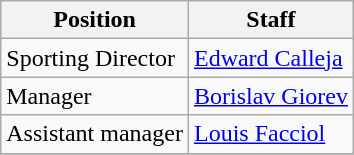<table class="wikitable">
<tr>
<th>Position</th>
<th>Staff</th>
</tr>
<tr>
<td>Sporting Director</td>
<td> <a href='#'>Edward Calleja</a></td>
</tr>
<tr>
<td>Manager</td>
<td> <a href='#'>Borislav Giorev</a></td>
</tr>
<tr>
<td>Assistant manager</td>
<td> <a href='#'>Louis Facciol</a></td>
</tr>
<tr>
</tr>
</table>
